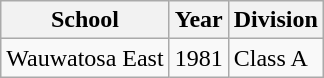<table class="wikitable">
<tr>
<th>School</th>
<th>Year</th>
<th>Division</th>
</tr>
<tr>
<td>Wauwatosa East</td>
<td>1981</td>
<td>Class A</td>
</tr>
</table>
